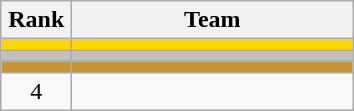<table class="wikitable" style="text-align:center;">
<tr>
<th width=40>Rank</th>
<th width=180>Team</th>
</tr>
<tr bgcolor="gold">
<td></td>
<td style="text-align:left;"></td>
</tr>
<tr bgcolor="silver">
<td></td>
<td style="text-align:left;"></td>
</tr>
<tr bgcolor="#C69633">
<td></td>
<td style="text-align:left;"></td>
</tr>
<tr>
<td>4</td>
<td style="text-align:left;"></td>
</tr>
</table>
